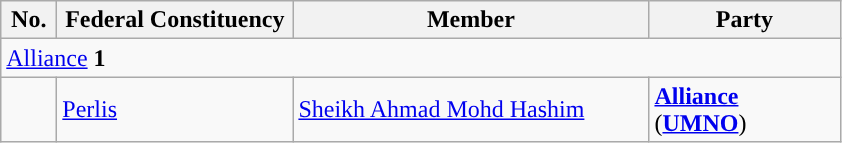<table class="wikitable sortable">
<tr>
<th style="width:30px;">No.</th>
<th style="width:150px;">Federal Constituency</th>
<th style="width:230px;">Member</th>
<th style="width:120px;">Party</th>
</tr>
<tr>
<td colspan="4"><a href='#'>Alliance</a> <strong>1</strong></td>
</tr>
<tr>
<td></td>
<td><a href='#'>Perlis</a></td>
<td><a href='#'>Sheikh Ahmad Mohd Hashim</a></td>
<td><strong><a href='#'>Alliance</a></strong> (<strong><a href='#'>UMNO</a></strong>)</td>
</tr>
</table>
